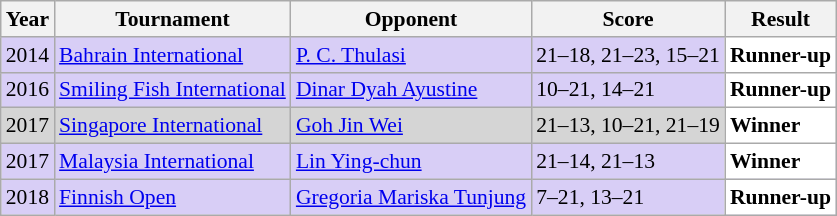<table class="sortable wikitable" style="font-size: 90%">
<tr>
<th>Year</th>
<th>Tournament</th>
<th>Opponent</th>
<th>Score</th>
<th>Result</th>
</tr>
<tr style="background:#D8CEF6">
<td align="center">2014</td>
<td align="left"><a href='#'>Bahrain International</a></td>
<td align="left"> <a href='#'>P. C. Thulasi</a></td>
<td align="left">21–18, 21–23, 15–21</td>
<td style="text-align:left; background:white"> <strong>Runner-up</strong></td>
</tr>
<tr style="background:#D8CEF6">
<td align="center">2016</td>
<td align="left"><a href='#'>Smiling Fish International</a></td>
<td align="left"> <a href='#'>Dinar Dyah Ayustine</a></td>
<td align="left">10–21, 14–21</td>
<td style="text-align:left; background:white"> <strong>Runner-up</strong></td>
</tr>
<tr style="background:#D5D5D5">
<td align="center">2017</td>
<td align="left"><a href='#'>Singapore International</a></td>
<td align="left"> <a href='#'>Goh Jin Wei</a></td>
<td align="left">21–13, 10–21, 21–19</td>
<td style="text-align:left; background:white"> <strong>Winner</strong></td>
</tr>
<tr style="background:#D8CEF6">
<td align="center">2017</td>
<td align="left"><a href='#'>Malaysia International</a></td>
<td align="left"> <a href='#'>Lin Ying-chun</a></td>
<td align="left">21–14, 21–13</td>
<td style="text-align:left; background:white"> <strong>Winner</strong></td>
</tr>
<tr style="background:#D8CEF6">
<td align="center">2018</td>
<td align="left"><a href='#'>Finnish Open</a></td>
<td align="left"> <a href='#'>Gregoria Mariska Tunjung</a></td>
<td align="left">7–21, 13–21</td>
<td style="text-align:left; background:white"> <strong>Runner-up</strong></td>
</tr>
</table>
